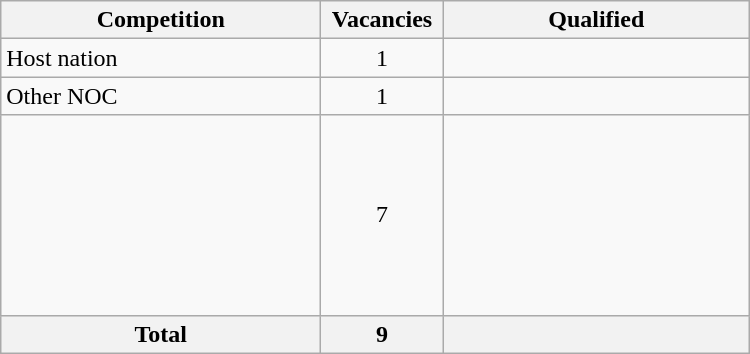<table class = "wikitable" width=500>
<tr>
<th width=300>Competition</th>
<th width=80>Vacancies</th>
<th width=300>Qualified</th>
</tr>
<tr>
<td>Host nation</td>
<td align="center">1</td>
<td></td>
</tr>
<tr>
<td>Other NOC</td>
<td align="center">1</td>
<td></td>
</tr>
<tr>
<td></td>
<td align="center">7</td>
<td><br><br><br><br><br><br><br><s></s></td>
</tr>
<tr>
<th>Total</th>
<th>9</th>
<th></th>
</tr>
</table>
